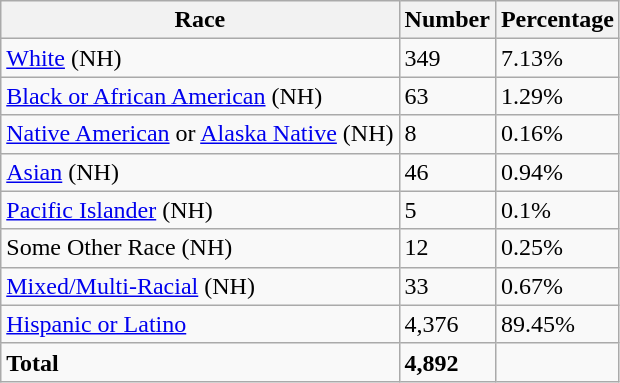<table class="wikitable">
<tr>
<th>Race</th>
<th>Number</th>
<th>Percentage</th>
</tr>
<tr>
<td><a href='#'>White</a> (NH)</td>
<td>349</td>
<td>7.13%</td>
</tr>
<tr>
<td><a href='#'>Black or African American</a> (NH)</td>
<td>63</td>
<td>1.29%</td>
</tr>
<tr>
<td><a href='#'>Native American</a> or <a href='#'>Alaska Native</a> (NH)</td>
<td>8</td>
<td>0.16%</td>
</tr>
<tr>
<td><a href='#'>Asian</a> (NH)</td>
<td>46</td>
<td>0.94%</td>
</tr>
<tr>
<td><a href='#'>Pacific Islander</a> (NH)</td>
<td>5</td>
<td>0.1%</td>
</tr>
<tr>
<td>Some Other Race (NH)</td>
<td>12</td>
<td>0.25%</td>
</tr>
<tr>
<td><a href='#'>Mixed/Multi-Racial</a> (NH)</td>
<td>33</td>
<td>0.67%</td>
</tr>
<tr>
<td><a href='#'>Hispanic or Latino</a></td>
<td>4,376</td>
<td>89.45%</td>
</tr>
<tr>
<td><strong>Total</strong></td>
<td><strong>4,892</strong></td>
<td></td>
</tr>
</table>
